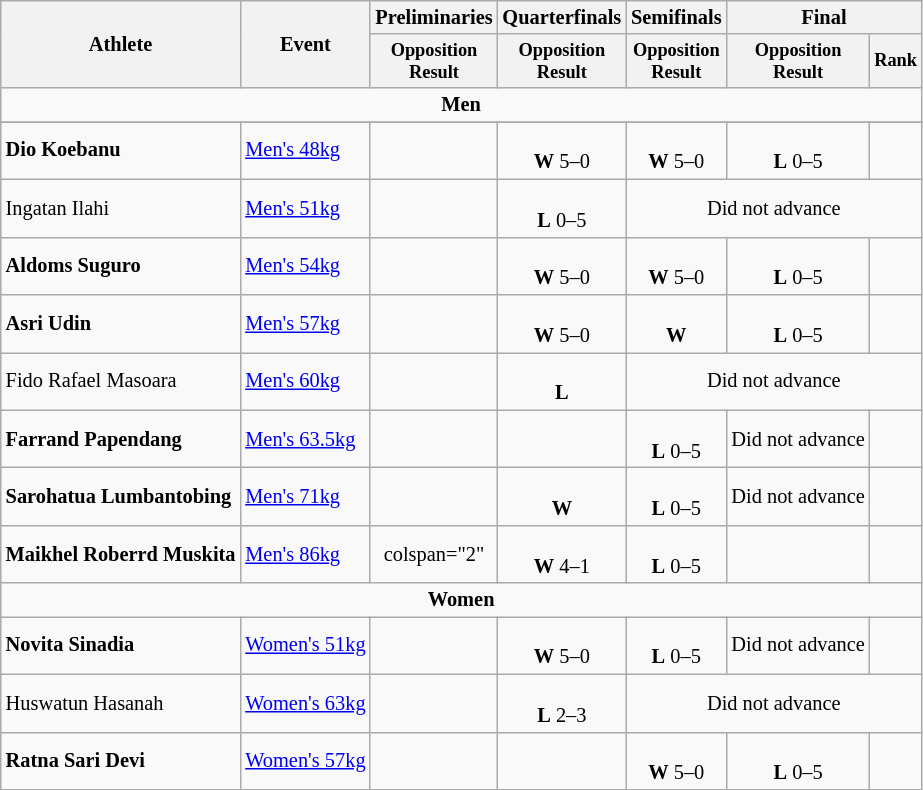<table class="wikitable" style="font-size:85%">
<tr>
<th rowspan="2">Athlete</th>
<th rowspan="2">Event</th>
<th>Preliminaries</th>
<th>Quarterfinals</th>
<th>Semifinals</th>
<th colspan=2>Final</th>
</tr>
<tr style="font-size:90%">
<th>Opposition<br>Result</th>
<th>Opposition<br>Result</th>
<th>Opposition<br>Result</th>
<th>Opposition<br>Result</th>
<th>Rank</th>
</tr>
<tr>
<td align=center colspan="7"><strong>Men</strong></td>
</tr>
<tr>
</tr>
<tr align=center>
<td align=left><strong>Dio Koebanu</strong></td>
<td align=left><a href='#'>Men's 48kg</a></td>
<td></td>
<td><br><strong>W</strong> 5–0</td>
<td><br><strong>W</strong> 5–0</td>
<td><br><strong>L</strong> 0–5</td>
<td></td>
</tr>
<tr align=center>
<td align=left>Ingatan Ilahi</td>
<td align=left><a href='#'>Men's 51kg</a></td>
<td></td>
<td><br><strong>L</strong> 0–5</td>
<td colspan=3>Did not advance</td>
</tr>
<tr align=center>
<td align=left><strong>Aldoms Suguro</strong></td>
<td align=left><a href='#'>Men's 54kg</a></td>
<td></td>
<td><br><strong>W</strong> 5–0</td>
<td><br><strong>W</strong> 5–0</td>
<td><br><strong>L</strong> 0–5</td>
<td></td>
</tr>
<tr align=center>
<td align=left><strong>Asri Udin</strong></td>
<td align=left><a href='#'>Men's 57kg</a></td>
<td></td>
<td><br><strong>W</strong> 5–0</td>
<td><br><strong>W</strong> </td>
<td><br><strong>L</strong> 0–5</td>
<td></td>
</tr>
<tr align=center>
<td align=left>Fido Rafael Masoara</td>
<td align=left><a href='#'>Men's 60kg</a></td>
<td></td>
<td><br><strong>L</strong> </td>
<td colspan="3">Did not advance</td>
</tr>
<tr align=center>
<td align=left><strong>Farrand Papendang</strong></td>
<td align=left><a href='#'>Men's 63.5kg</a></td>
<td></td>
<td></td>
<td><br><strong>L</strong> 0–5</td>
<td>Did not advance</td>
<td></td>
</tr>
<tr align=center>
<td align=left><strong>Sarohatua Lumbantobing</strong></td>
<td align=left><a href='#'>Men's 71kg</a></td>
<td></td>
<td><br><strong>W</strong> </td>
<td> <br><strong>L</strong> 0–5</td>
<td>Did not advance</td>
<td></td>
</tr>
<tr align=center>
<td align=left><strong>Maikhel Roberrd Muskita</strong></td>
<td align=left><a href='#'>Men's 86kg</a></td>
<td>colspan="2" </td>
<td> <br><strong>W</strong> 4–1</td>
<td> <br><strong>L</strong> 0–5</td>
<td></td>
</tr>
<tr>
<td align=center colspan="7"><strong>Women</strong></td>
</tr>
<tr align=center>
<td align=left><strong>Novita Sinadia</strong></td>
<td align=left><a href='#'>Women's 51kg</a></td>
<td></td>
<td><br><strong>W</strong> 5–0</td>
<td> <br><strong>L</strong> 0–5</td>
<td>Did not advance</td>
<td></td>
</tr>
<tr align=center>
<td align=left>Huswatun Hasanah</td>
<td align=left><a href='#'>Women's 63kg</a></td>
<td></td>
<td><br><strong>L</strong> 2–3</td>
<td colspan=3>Did not advance</td>
</tr>
<tr align=center>
<td align=left><strong>Ratna Sari Devi</strong></td>
<td align=left><a href='#'>Women's 57kg</a></td>
<td></td>
<td></td>
<td><br><strong>W</strong> 5–0</td>
<td><br><strong>L</strong> 0–5</td>
<td></td>
</tr>
</table>
